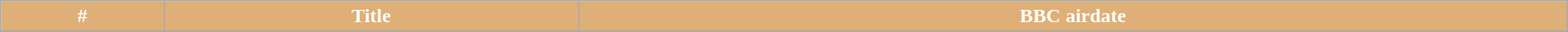<table class="wikitable plainrowheaders" width="100%" style="margin-right: 0;">
<tr>
<th style="background-color: #deaf77; color:#ffffff;">#</th>
<th style="background-color: #deaf77; color:#ffffff;">Title</th>
<th style="background-color: #deaf77; color:#ffffff;">BBC airdate</th>
</tr>
<tr>
</tr>
</table>
